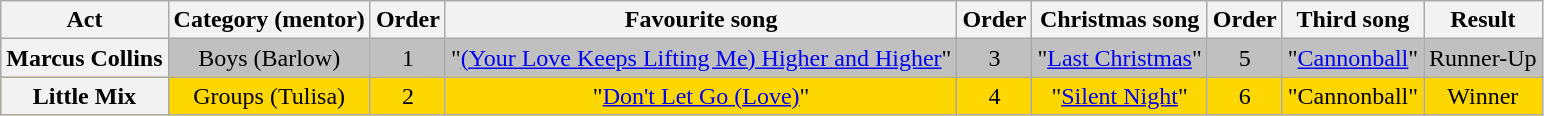<table class="wikitable plainrowheaders" style="text-align:center;">
<tr>
<th scope="col">Act</th>
<th scope="col">Category (mentor)</th>
<th scope="col">Order</th>
<th scope="col">Favourite song</th>
<th scope="col">Order</th>
<th scope="col">Christmas song</th>
<th scope="col">Order</th>
<th scope="col">Third song</th>
<th scope="col">Result</th>
</tr>
<tr style="background:silver;">
<th scope="row">Marcus Collins</th>
<td>Boys (Barlow)</td>
<td>1</td>
<td>"<a href='#'>(Your Love Keeps Lifting Me) Higher and Higher</a>"</td>
<td>3</td>
<td>"<a href='#'>Last Christmas</a>"</td>
<td>5</td>
<td>"<a href='#'>Cannonball</a>"</td>
<td>Runner-Up</td>
</tr>
<tr style="background:gold;">
<th scope="row">Little Mix</th>
<td>Groups (Tulisa)</td>
<td>2</td>
<td>"<a href='#'>Don't Let Go (Love)</a>"</td>
<td>4</td>
<td>"<a href='#'>Silent Night</a>"</td>
<td>6</td>
<td>"Cannonball" </td>
<td>Winner</td>
</tr>
</table>
